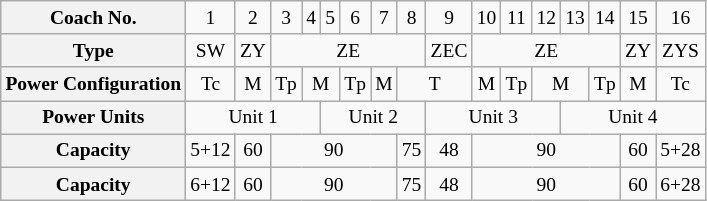<table class="wikitable" style="text-align: center; font-size: small;">
<tr>
<th>Coach No.</th>
<td>1</td>
<td>2</td>
<td>3</td>
<td>4</td>
<td>5</td>
<td>6</td>
<td>7</td>
<td>8</td>
<td>9</td>
<td>10</td>
<td>11</td>
<td>12</td>
<td>13</td>
<td>14</td>
<td>15</td>
<td>16</td>
</tr>
<tr>
<th>Type</th>
<td>SW</td>
<td>ZY</td>
<td colspan=6>ZE</td>
<td>ZEC</td>
<td colspan=5>ZE</td>
<td>ZY</td>
<td>ZYS</td>
</tr>
<tr>
<th>Power Configuration</th>
<td>Tc</td>
<td>M</td>
<td>Tp</td>
<td colspan=2>M</td>
<td>Tp</td>
<td>M</td>
<td colspan=2>T</td>
<td>M</td>
<td>Tp</td>
<td colspan=2>M</td>
<td>Tp</td>
<td>M</td>
<td>Tc</td>
</tr>
<tr>
<th>Power Units</th>
<td colspan=4>Unit 1</td>
<td colspan=4>Unit 2</td>
<td colspan=4>Unit 3</td>
<td colspan=4>Unit 4</td>
</tr>
<tr>
<th>Capacity</th>
<td>5+12</td>
<td>60</td>
<td colspan=5>90</td>
<td>75</td>
<td>48</td>
<td colspan=5>90</td>
<td>60</td>
<td>5+28</td>
</tr>
<tr>
<th>Capacity</th>
<td>6+12</td>
<td>60</td>
<td colspan=5>90</td>
<td>75</td>
<td>48</td>
<td colspan=5>90</td>
<td>60</td>
<td>6+28</td>
</tr>
</table>
